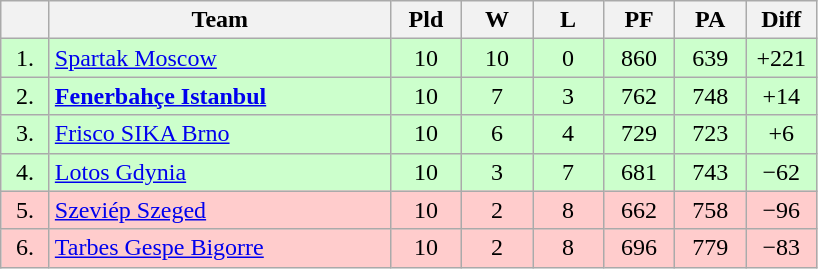<table class="wikitable" style="text-align:center">
<tr>
<th width=25></th>
<th width=220>Team</th>
<th width=40>Pld</th>
<th width=40>W</th>
<th width=40>L</th>
<th width=40>PF</th>
<th width=40>PA</th>
<th width=40>Diff</th>
</tr>
<tr style="background: #ccffcc;">
<td>1.</td>
<td align=left> <a href='#'>Spartak Moscow</a></td>
<td>10</td>
<td>10</td>
<td>0</td>
<td>860</td>
<td>639</td>
<td>+221</td>
</tr>
<tr style="background: #ccffcc;">
<td>2.</td>
<td align=left> <strong><a href='#'>Fenerbahçe Istanbul</a></strong></td>
<td>10</td>
<td>7</td>
<td>3</td>
<td>762</td>
<td>748</td>
<td>+14</td>
</tr>
<tr style="background: #ccffcc;">
<td>3.</td>
<td align=left> <a href='#'>Frisco SIKA Brno</a></td>
<td>10</td>
<td>6</td>
<td>4</td>
<td>729</td>
<td>723</td>
<td>+6</td>
</tr>
<tr style="background: #ccffcc;">
<td>4.</td>
<td align=left> <a href='#'>Lotos Gdynia</a></td>
<td>10</td>
<td>3</td>
<td>7</td>
<td>681</td>
<td>743</td>
<td>−62</td>
</tr>
<tr style="background: #ffcccc;">
<td>5.</td>
<td align=left> <a href='#'>Szeviép Szeged</a></td>
<td>10</td>
<td>2</td>
<td>8</td>
<td>662</td>
<td>758</td>
<td>−96</td>
</tr>
<tr style="background: #ffcccc;">
<td>6.</td>
<td align=left> <a href='#'>Tarbes Gespe Bigorre</a></td>
<td>10</td>
<td>2</td>
<td>8</td>
<td>696</td>
<td>779</td>
<td>−83</td>
</tr>
</table>
